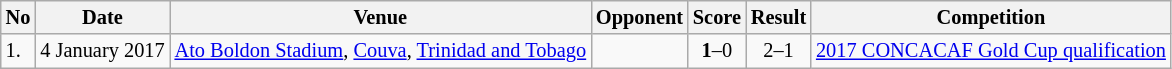<table class="wikitable" style="font-size:85%;">
<tr>
<th>No</th>
<th>Date</th>
<th>Venue</th>
<th>Opponent</th>
<th>Score</th>
<th>Result</th>
<th>Competition</th>
</tr>
<tr>
<td>1.</td>
<td>4 January 2017</td>
<td><a href='#'>Ato Boldon Stadium</a>, <a href='#'>Couva</a>, <a href='#'>Trinidad and Tobago</a></td>
<td></td>
<td align=center><strong>1</strong>–0</td>
<td align=center>2–1</td>
<td><a href='#'>2017 CONCACAF Gold Cup qualification</a></td>
</tr>
</table>
